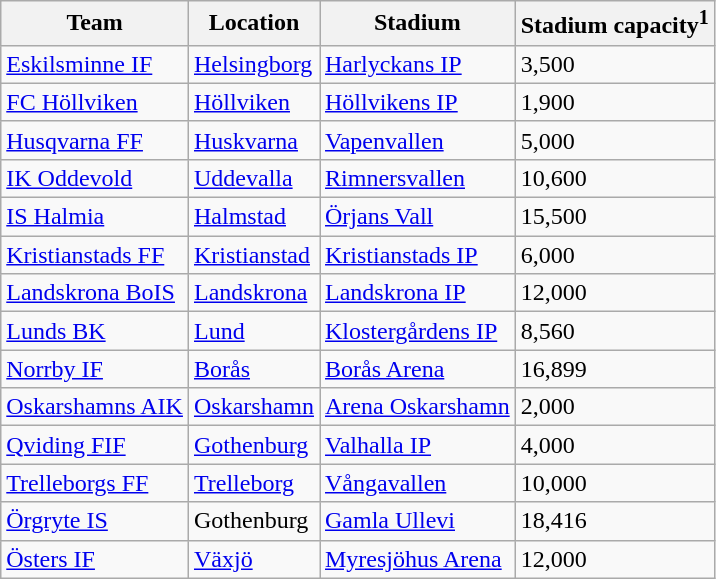<table class="wikitable sortable" border="1">
<tr>
<th>Team</th>
<th>Location</th>
<th>Stadium</th>
<th>Stadium capacity<sup>1</sup></th>
</tr>
<tr>
<td><a href='#'>Eskilsminne IF</a></td>
<td><a href='#'>Helsingborg</a></td>
<td><a href='#'>Harlyckans IP</a></td>
<td>3,500</td>
</tr>
<tr>
<td><a href='#'>FC Höllviken</a></td>
<td><a href='#'>Höllviken</a></td>
<td><a href='#'>Höllvikens IP</a></td>
<td>1,900</td>
</tr>
<tr>
<td><a href='#'>Husqvarna FF</a></td>
<td><a href='#'>Huskvarna</a></td>
<td><a href='#'>Vapenvallen</a></td>
<td>5,000</td>
</tr>
<tr>
<td><a href='#'>IK Oddevold</a></td>
<td><a href='#'>Uddevalla</a></td>
<td><a href='#'>Rimnersvallen</a></td>
<td>10,600</td>
</tr>
<tr>
<td><a href='#'>IS Halmia</a></td>
<td><a href='#'>Halmstad</a></td>
<td><a href='#'>Örjans Vall</a></td>
<td>15,500</td>
</tr>
<tr>
<td><a href='#'>Kristianstads FF</a></td>
<td><a href='#'>Kristianstad</a></td>
<td><a href='#'>Kristianstads IP</a></td>
<td>6,000</td>
</tr>
<tr>
<td><a href='#'>Landskrona BoIS</a></td>
<td><a href='#'>Landskrona</a></td>
<td><a href='#'>Landskrona IP</a></td>
<td>12,000</td>
</tr>
<tr>
<td><a href='#'>Lunds BK</a></td>
<td><a href='#'>Lund</a></td>
<td><a href='#'>Klostergårdens IP</a></td>
<td>8,560</td>
</tr>
<tr>
<td><a href='#'>Norrby IF</a></td>
<td><a href='#'>Borås</a></td>
<td><a href='#'>Borås Arena</a></td>
<td>16,899</td>
</tr>
<tr>
<td><a href='#'>Oskarshamns AIK</a></td>
<td><a href='#'>Oskarshamn</a></td>
<td><a href='#'>Arena Oskarshamn</a></td>
<td>2,000</td>
</tr>
<tr>
<td><a href='#'>Qviding FIF</a></td>
<td><a href='#'>Gothenburg</a></td>
<td><a href='#'>Valhalla IP</a></td>
<td>4,000</td>
</tr>
<tr>
<td><a href='#'>Trelleborgs FF</a></td>
<td><a href='#'>Trelleborg</a></td>
<td><a href='#'>Vångavallen</a></td>
<td>10,000</td>
</tr>
<tr>
<td><a href='#'>Örgryte IS</a></td>
<td>Gothenburg</td>
<td><a href='#'>Gamla Ullevi</a></td>
<td>18,416</td>
</tr>
<tr>
<td><a href='#'>Östers IF</a></td>
<td><a href='#'>Växjö</a></td>
<td><a href='#'>Myresjöhus Arena</a></td>
<td>12,000</td>
</tr>
</table>
